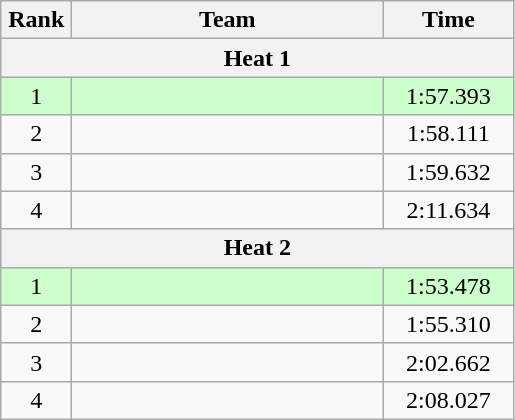<table class=wikitable style="text-align:center">
<tr>
<th width=40>Rank</th>
<th width=200>Team</th>
<th width=80>Time</th>
</tr>
<tr>
<th colspan=3>Heat 1</th>
</tr>
<tr bgcolor="#ccffcc">
<td>1</td>
<td align=left></td>
<td>1:57.393</td>
</tr>
<tr>
<td>2</td>
<td align=left></td>
<td>1:58.111</td>
</tr>
<tr>
<td>3</td>
<td align=left></td>
<td>1:59.632</td>
</tr>
<tr>
<td>4</td>
<td align=left></td>
<td>2:11.634</td>
</tr>
<tr>
<th colspan=3>Heat 2</th>
</tr>
<tr bgcolor="#ccffcc">
<td>1</td>
<td align=left></td>
<td>1:53.478</td>
</tr>
<tr>
<td>2</td>
<td align=left></td>
<td>1:55.310</td>
</tr>
<tr>
<td>3</td>
<td align=left></td>
<td>2:02.662</td>
</tr>
<tr>
<td>4</td>
<td align=left></td>
<td>2:08.027</td>
</tr>
</table>
